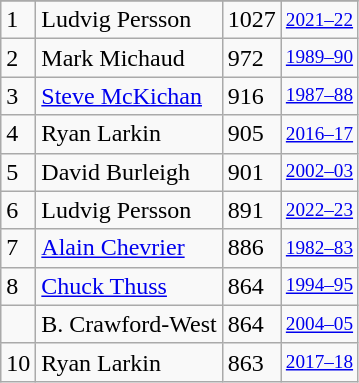<table class="wikitable">
<tr>
</tr>
<tr>
<td>1</td>
<td>Ludvig Persson</td>
<td>1027</td>
<td style="font-size:80%;"><a href='#'>2021–22</a></td>
</tr>
<tr>
<td>2</td>
<td>Mark Michaud</td>
<td>972</td>
<td style="font-size:80%;"><a href='#'>1989–90</a></td>
</tr>
<tr>
<td>3</td>
<td><a href='#'>Steve McKichan</a></td>
<td>916</td>
<td style="font-size:80%;"><a href='#'>1987–88</a></td>
</tr>
<tr>
<td>4</td>
<td>Ryan Larkin</td>
<td>905</td>
<td style="font-size:80%;"><a href='#'>2016–17</a></td>
</tr>
<tr>
<td>5</td>
<td>David Burleigh</td>
<td>901</td>
<td style="font-size:80%;"><a href='#'>2002–03</a></td>
</tr>
<tr>
<td>6</td>
<td>Ludvig Persson</td>
<td>891</td>
<td style="font-size:80%;"><a href='#'>2022–23</a></td>
</tr>
<tr>
<td>7</td>
<td><a href='#'>Alain Chevrier</a></td>
<td>886</td>
<td style="font-size:80%;"><a href='#'>1982–83</a></td>
</tr>
<tr>
<td>8</td>
<td><a href='#'>Chuck Thuss</a></td>
<td>864</td>
<td style="font-size:80%;"><a href='#'>1994–95</a></td>
</tr>
<tr>
<td></td>
<td>B. Crawford-West</td>
<td>864</td>
<td style="font-size:80%;"><a href='#'>2004–05</a></td>
</tr>
<tr>
<td>10</td>
<td>Ryan Larkin</td>
<td>863</td>
<td style="font-size:80%;"><a href='#'>2017–18</a></td>
</tr>
</table>
